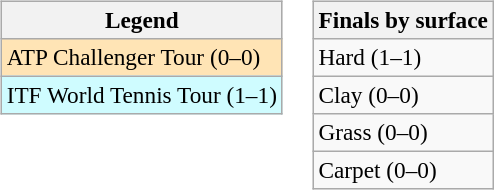<table>
<tr valign=top>
<td><br><table class=wikitable style=font-size:97%>
<tr>
<th>Legend</th>
</tr>
<tr bgcolor=moccasin>
<td>ATP Challenger Tour (0–0)</td>
</tr>
<tr bgcolor=cffcff>
<td>ITF World Tennis Tour (1–1)</td>
</tr>
</table>
</td>
<td><br><table class=wikitable style=font-size:97%>
<tr>
<th>Finals by surface</th>
</tr>
<tr>
<td>Hard (1–1)</td>
</tr>
<tr>
<td>Clay (0–0)</td>
</tr>
<tr>
<td>Grass (0–0)</td>
</tr>
<tr>
<td>Carpet (0–0)</td>
</tr>
</table>
</td>
</tr>
</table>
